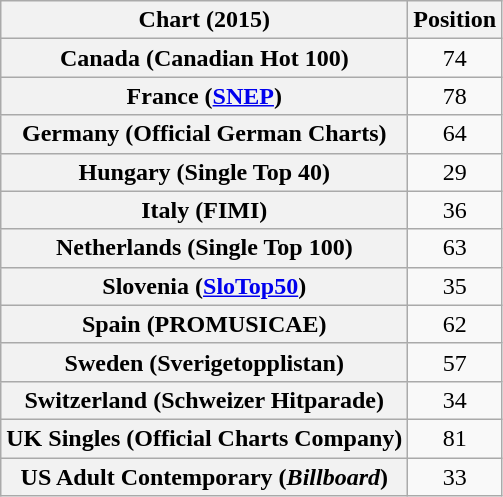<table class="wikitable sortable plainrowheaders" style="text-align:center;">
<tr>
<th>Chart (2015)</th>
<th>Position</th>
</tr>
<tr>
<th scope="row">Canada (Canadian Hot 100)</th>
<td>74</td>
</tr>
<tr>
<th scope="row">France (<a href='#'>SNEP</a>)</th>
<td style="text-align:center;">78</td>
</tr>
<tr>
<th scope="row">Germany (Official German Charts)</th>
<td style="text-align:center;">64</td>
</tr>
<tr>
<th scope="row">Hungary (Single Top 40)</th>
<td style="text-align:center;">29</td>
</tr>
<tr>
<th scope="row">Italy (FIMI)</th>
<td style="text-align:center;">36</td>
</tr>
<tr>
<th scope="row">Netherlands (Single Top 100)</th>
<td style="text-align:center;">63</td>
</tr>
<tr>
<th scope="row">Slovenia (<a href='#'>SloTop50</a>)</th>
<td align=center>35</td>
</tr>
<tr>
<th scope="row">Spain (PROMUSICAE)</th>
<td>62</td>
</tr>
<tr>
<th scope="row">Sweden (Sverigetopplistan)</th>
<td style="text-align:center;">57</td>
</tr>
<tr>
<th scope="row">Switzerland (Schweizer Hitparade)</th>
<td style="text-align:center;">34</td>
</tr>
<tr>
<th scope="row">UK Singles (Official Charts Company)</th>
<td style="text-align:center;">81</td>
</tr>
<tr>
<th scope="row">US Adult Contemporary (<em>Billboard</em>)</th>
<td style="text-align:center;">33</td>
</tr>
</table>
